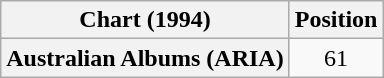<table class="wikitable plainrowheaders" style="text-align:center;">
<tr>
<th scope="column">Chart (1994)</th>
<th scope="column">Position</th>
</tr>
<tr>
<th scope="row">Australian Albums (ARIA)</th>
<td>61</td>
</tr>
</table>
